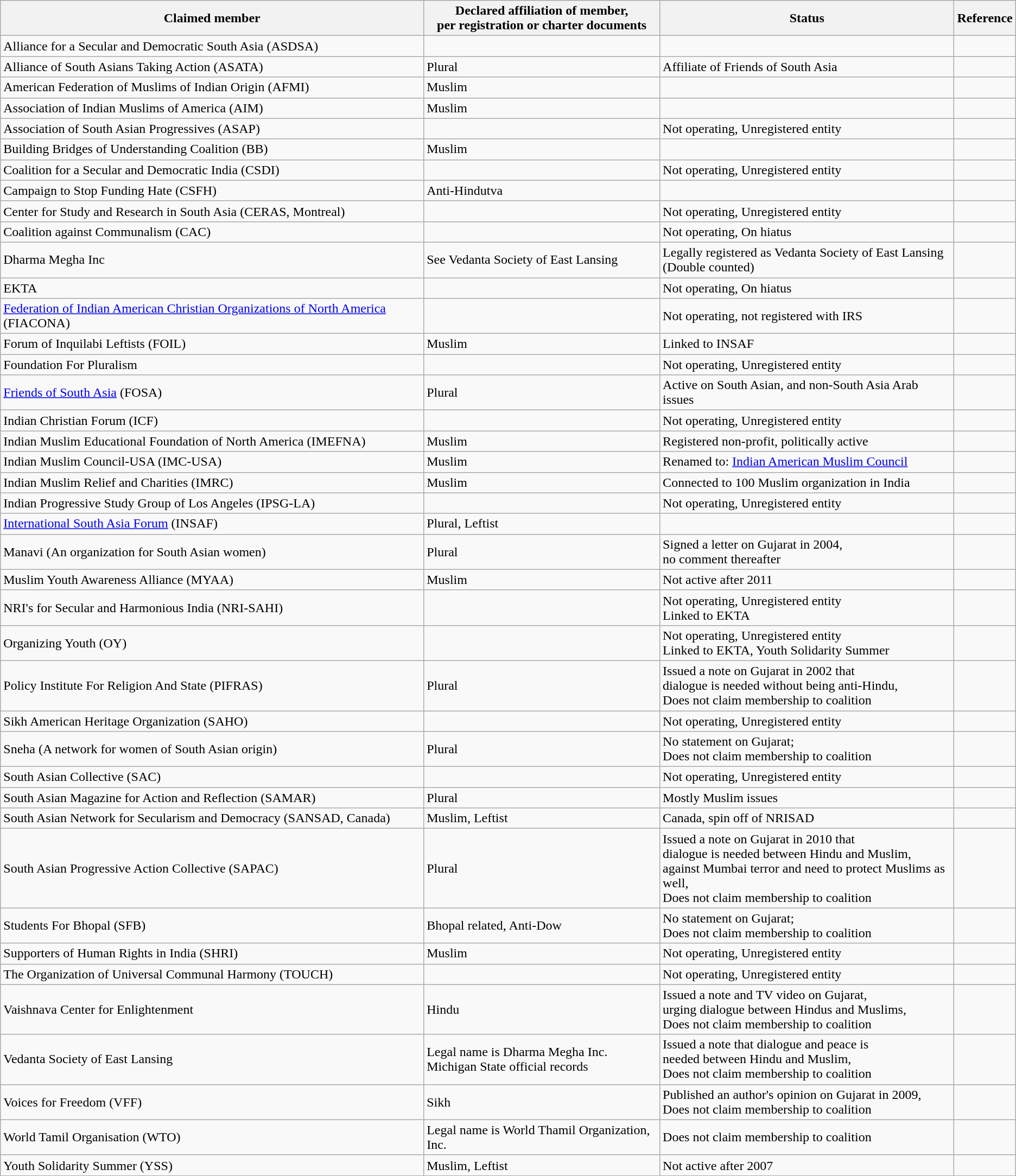<table class="wikitable sortable">
<tr>
<th>Claimed member</th>
<th>Declared affiliation of member, <br>per registration or charter documents</th>
<th>Status</th>
<th>Reference</th>
</tr>
<tr>
<td>Alliance for a Secular and Democratic South Asia (ASDSA)</td>
<td></td>
<td></td>
<td></td>
</tr>
<tr>
<td>Alliance of South Asians Taking Action (ASATA)</td>
<td>Plural</td>
<td>Affiliate of Friends of South Asia</td>
<td></td>
</tr>
<tr>
<td>American Federation of Muslims of Indian Origin (AFMI)</td>
<td>Muslim</td>
<td></td>
<td></td>
</tr>
<tr>
<td>Association of Indian Muslims of America (AIM)</td>
<td>Muslim</td>
<td></td>
<td></td>
</tr>
<tr>
<td>Association of South Asian Progressives (ASAP)</td>
<td></td>
<td>Not operating, Unregistered entity</td>
<td></td>
</tr>
<tr>
<td>Building Bridges of Understanding Coalition (BB)</td>
<td>Muslim</td>
<td></td>
<td></td>
</tr>
<tr>
<td>Coalition for a Secular and Democratic India (CSDI)</td>
<td></td>
<td>Not operating, Unregistered entity</td>
<td></td>
</tr>
<tr>
<td>Campaign to Stop Funding Hate (CSFH)</td>
<td>Anti-Hindutva</td>
<td></td>
<td></td>
</tr>
<tr>
<td>Center for Study and Research in South Asia (CERAS, Montreal)</td>
<td></td>
<td>Not operating, Unregistered entity</td>
<td></td>
</tr>
<tr>
<td>Coalition against Communalism (CAC)</td>
<td></td>
<td>Not operating, On hiatus</td>
<td></td>
</tr>
<tr>
<td>Dharma Megha Inc</td>
<td>See Vedanta Society of East Lansing</td>
<td>Legally registered as Vedanta Society of East Lansing<br>(Double counted)</td>
<td></td>
</tr>
<tr>
<td>EKTA</td>
<td></td>
<td>Not operating, On hiatus</td>
<td></td>
</tr>
<tr>
<td><a href='#'>Federation of Indian American Christian Organizations of North America</a> (FIACONA)</td>
<td></td>
<td>Not operating, not registered with IRS</td>
<td></td>
</tr>
<tr>
<td>Forum of Inquilabi Leftists (FOIL)</td>
<td>Muslim</td>
<td>Linked to INSAF</td>
<td></td>
</tr>
<tr>
<td>Foundation For Pluralism</td>
<td></td>
<td>Not operating, Unregistered entity</td>
<td></td>
</tr>
<tr>
<td><a href='#'>Friends of South Asia</a> (FOSA)</td>
<td>Plural</td>
<td>Active on South Asian, and non-South Asia Arab issues</td>
<td></td>
</tr>
<tr>
<td>Indian Christian Forum (ICF)</td>
<td></td>
<td>Not operating, Unregistered entity</td>
<td></td>
</tr>
<tr>
<td>Indian Muslim Educational Foundation of North America (IMEFNA)</td>
<td>Muslim</td>
<td>Registered non-profit, politically active</td>
<td></td>
</tr>
<tr>
<td>Indian Muslim Council-USA (IMC-USA)</td>
<td>Muslim</td>
<td>Renamed to: <a href='#'>Indian American Muslim Council</a></td>
<td></td>
</tr>
<tr>
<td>Indian Muslim Relief and Charities (IMRC)</td>
<td>Muslim</td>
<td>Connected to 100 Muslim organization in India</td>
<td></td>
</tr>
<tr>
<td>Indian Progressive Study Group of Los Angeles (IPSG-LA)</td>
<td></td>
<td>Not operating, Unregistered entity</td>
<td></td>
</tr>
<tr>
<td><a href='#'>International South Asia Forum</a> (INSAF)</td>
<td>Plural, Leftist</td>
<td></td>
<td></td>
</tr>
<tr>
<td>Manavi (An organization for South Asian women)</td>
<td>Plural</td>
<td>Signed a letter on Gujarat in 2004,<br>no comment thereafter</td>
<td></td>
</tr>
<tr>
<td>Muslim Youth Awareness Alliance (MYAA)</td>
<td>Muslim</td>
<td>Not active after 2011</td>
<td></td>
</tr>
<tr>
<td>NRI's for Secular and Harmonious India (NRI-SAHI)</td>
<td></td>
<td>Not operating, Unregistered entity<br>Linked to EKTA</td>
<td></td>
</tr>
<tr>
<td>Organizing Youth (OY)</td>
<td></td>
<td>Not operating, Unregistered entity<br>Linked to EKTA, Youth Solidarity Summer</td>
<td></td>
</tr>
<tr>
<td>Policy Institute For Religion And State (PIFRAS)</td>
<td>Plural</td>
<td>Issued a note on Gujarat in 2002 that<br>dialogue is needed without being anti-Hindu,<br>Does not claim membership to coalition</td>
<td></td>
</tr>
<tr>
<td>Sikh American Heritage Organization (SAHO)</td>
<td></td>
<td>Not operating, Unregistered entity</td>
<td></td>
</tr>
<tr>
<td>Sneha (A network for women of South Asian origin)</td>
<td>Plural</td>
<td>No statement on Gujarat;<br>Does not claim membership to coalition</td>
<td></td>
</tr>
<tr>
<td>South Asian Collective (SAC)</td>
<td></td>
<td>Not operating, Unregistered entity</td>
<td></td>
</tr>
<tr>
<td>South Asian Magazine for Action and Reflection (SAMAR)</td>
<td>Plural</td>
<td>Mostly Muslim issues</td>
<td></td>
</tr>
<tr>
<td>South Asian Network for Secularism and Democracy (SANSAD, Canada)</td>
<td>Muslim, Leftist</td>
<td>Canada, spin off of NRISAD</td>
<td></td>
</tr>
<tr>
<td>South Asian Progressive Action Collective (SAPAC)</td>
<td>Plural</td>
<td>Issued a note on Gujarat in 2010 that<br>dialogue is needed between Hindu and Muslim,<br>against Mumbai terror and need to protect Muslims as well,<br>Does not claim membership to coalition</td>
<td></td>
</tr>
<tr>
<td>Students For Bhopal (SFB)</td>
<td>Bhopal related, Anti-Dow</td>
<td>No statement on Gujarat;<br>Does not claim membership to coalition</td>
<td></td>
</tr>
<tr>
<td>Supporters of Human Rights in India (SHRI)</td>
<td>Muslim</td>
<td>Not operating, Unregistered entity</td>
<td></td>
</tr>
<tr>
<td>The Organization of Universal Communal Harmony (TOUCH)</td>
<td></td>
<td>Not operating, Unregistered entity</td>
<td></td>
</tr>
<tr>
<td>Vaishnava Center for Enlightenment</td>
<td>Hindu</td>
<td>Issued a note and TV video on Gujarat,<br> urging dialogue between Hindus and Muslims,<br>Does not claim membership to coalition</td>
<td></td>
</tr>
<tr>
<td>Vedanta Society of East Lansing</td>
<td>Legal name is Dharma Megha Inc.<br>Michigan State official records</td>
<td>Issued a note that dialogue and peace is<br>needed between Hindu and Muslim,<br>Does not claim membership to coalition</td>
<td></td>
</tr>
<tr>
<td>Voices for Freedom (VFF)</td>
<td>Sikh</td>
<td>Published an author's opinion on Gujarat in 2009,<br>Does not claim membership to coalition</td>
<td></td>
</tr>
<tr>
<td>World Tamil Organisation (WTO)</td>
<td>Legal name is World Thamil Organization, Inc.</td>
<td>Does not claim membership to coalition</td>
<td></td>
</tr>
<tr>
<td>Youth Solidarity Summer (YSS)</td>
<td>Muslim, Leftist</td>
<td>Not active after 2007</td>
<td></td>
</tr>
</table>
